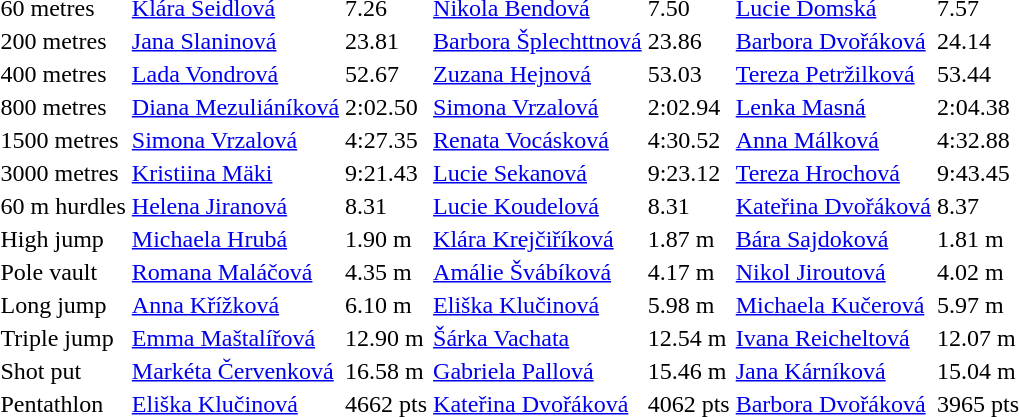<table>
<tr>
<td>60 metres</td>
<td><a href='#'>Klára Seidlová</a></td>
<td>7.26</td>
<td><a href='#'>Nikola Bendová</a></td>
<td>7.50</td>
<td><a href='#'>Lucie Domská</a></td>
<td>7.57</td>
</tr>
<tr>
<td>200 metres</td>
<td><a href='#'>Jana Slaninová</a></td>
<td>23.81</td>
<td><a href='#'>Barbora Šplechttnová</a></td>
<td>23.86</td>
<td><a href='#'>Barbora Dvořáková</a></td>
<td>24.14</td>
</tr>
<tr>
<td>400 metres</td>
<td><a href='#'>Lada Vondrová</a></td>
<td>52.67</td>
<td><a href='#'>Zuzana Hejnová</a></td>
<td>53.03</td>
<td><a href='#'>Tereza Petržilková</a></td>
<td>53.44</td>
</tr>
<tr>
<td>800 metres</td>
<td><a href='#'>Diana Mezuliáníková</a></td>
<td>2:02.50</td>
<td><a href='#'>Simona Vrzalová</a></td>
<td>2:02.94</td>
<td><a href='#'>Lenka Masná</a></td>
<td>2:04.38</td>
</tr>
<tr>
<td>1500 metres</td>
<td><a href='#'>Simona Vrzalová</a></td>
<td>4:27.35</td>
<td><a href='#'>Renata Vocásková</a></td>
<td>4:30.52</td>
<td><a href='#'>Anna Málková</a></td>
<td>4:32.88</td>
</tr>
<tr>
<td>3000 metres</td>
<td><a href='#'>Kristiina Mäki</a></td>
<td>9:21.43</td>
<td><a href='#'>Lucie Sekanová</a></td>
<td>9:23.12</td>
<td><a href='#'>Tereza Hrochová</a></td>
<td>9:43.45</td>
</tr>
<tr>
<td>60 m hurdles</td>
<td><a href='#'>Helena Jiranová</a></td>
<td>8.31</td>
<td><a href='#'>Lucie Koudelová</a></td>
<td>8.31</td>
<td><a href='#'>Kateřina Dvořáková</a></td>
<td>8.37</td>
</tr>
<tr>
<td>High jump</td>
<td><a href='#'>Michaela Hrubá</a></td>
<td>1.90 m</td>
<td><a href='#'>Klára Krejčiříková</a></td>
<td>1.87 m</td>
<td><a href='#'>Bára Sajdoková</a></td>
<td>1.81 m</td>
</tr>
<tr>
<td>Pole vault</td>
<td><a href='#'>Romana Maláčová</a></td>
<td>4.35 m</td>
<td><a href='#'>Amálie Švábíková</a></td>
<td>4.17 m</td>
<td><a href='#'>Nikol Jiroutová</a></td>
<td>4.02 m</td>
</tr>
<tr>
<td>Long jump</td>
<td><a href='#'>Anna Křížková</a></td>
<td>6.10 m</td>
<td><a href='#'>Eliška Klučinová</a></td>
<td>5.98 m</td>
<td><a href='#'>Michaela Kučerová</a></td>
<td>5.97 m</td>
</tr>
<tr>
<td>Triple jump</td>
<td><a href='#'>Emma Maštalířová</a></td>
<td>12.90 m</td>
<td><a href='#'>Šárka Vachata</a></td>
<td>12.54 m</td>
<td><a href='#'>Ivana Reicheltová</a></td>
<td>12.07 m</td>
</tr>
<tr>
<td>Shot put</td>
<td><a href='#'>Markéta Červenková</a></td>
<td>16.58 m</td>
<td><a href='#'>Gabriela Pallová</a></td>
<td>15.46 m</td>
<td><a href='#'>Jana Kárníková</a></td>
<td>15.04 m</td>
</tr>
<tr>
<td>Pentathlon</td>
<td><a href='#'>Eliška Klučinová</a></td>
<td>4662 pts</td>
<td><a href='#'>Kateřina Dvořáková</a></td>
<td>4062 pts</td>
<td><a href='#'>Barbora Dvořáková</a></td>
<td>3965 pts</td>
</tr>
</table>
